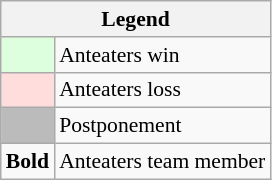<table class="wikitable" style="font-size:90%">
<tr>
<th colspan="2">Legend</th>
</tr>
<tr>
<td bgcolor="#ddffdd"> </td>
<td>Anteaters win</td>
</tr>
<tr>
<td bgcolor="#ffdddd"> </td>
<td>Anteaters loss</td>
</tr>
<tr>
<td bgcolor="#bbbbbb"> </td>
<td>Postponement</td>
</tr>
<tr>
<td><strong>Bold</strong></td>
<td>Anteaters team member</td>
</tr>
</table>
